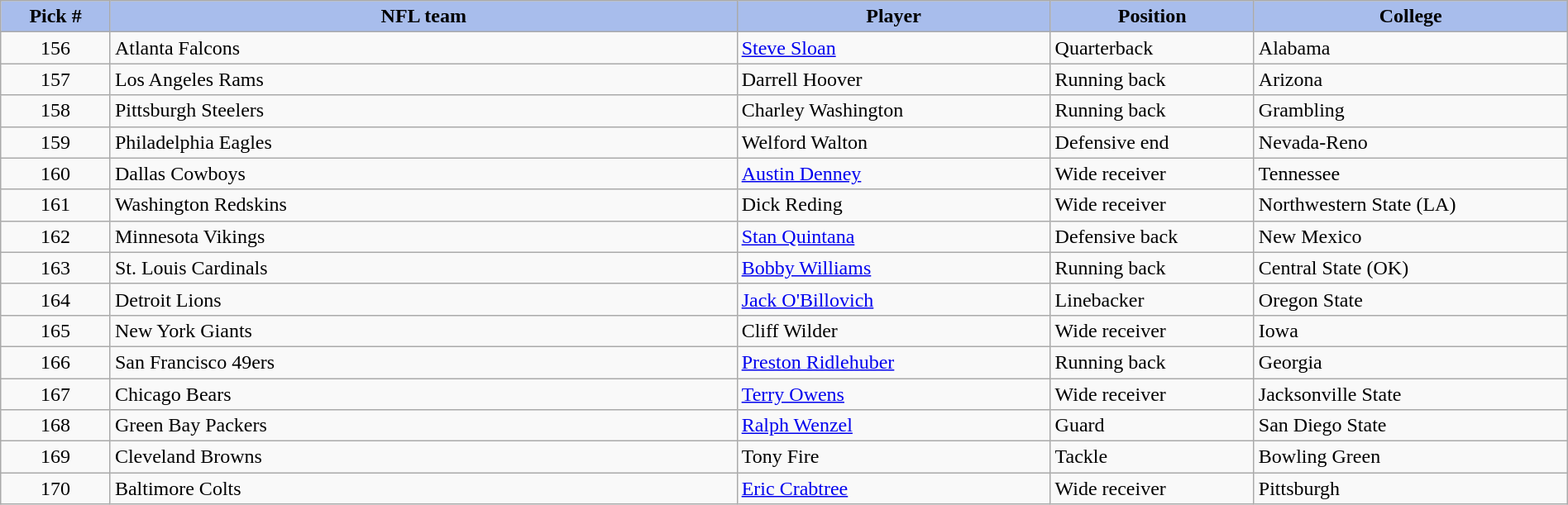<table class="wikitable sortable sortable" style="width: 100%">
<tr>
<th style="background:#A8BDEC;" width=7%>Pick #</th>
<th width=40% style="background:#A8BDEC;">NFL team</th>
<th width=20% style="background:#A8BDEC;">Player</th>
<th width=13% style="background:#A8BDEC;">Position</th>
<th style="background:#A8BDEC;">College</th>
</tr>
<tr>
<td align=center>156</td>
<td>Atlanta Falcons</td>
<td><a href='#'>Steve Sloan</a></td>
<td>Quarterback</td>
<td>Alabama</td>
</tr>
<tr>
<td align=center>157</td>
<td>Los Angeles Rams</td>
<td>Darrell Hoover</td>
<td>Running back</td>
<td>Arizona</td>
</tr>
<tr>
<td align=center>158</td>
<td>Pittsburgh Steelers</td>
<td>Charley Washington</td>
<td>Running back</td>
<td>Grambling</td>
</tr>
<tr>
<td align=center>159</td>
<td>Philadelphia Eagles</td>
<td>Welford Walton</td>
<td>Defensive end</td>
<td>Nevada-Reno</td>
</tr>
<tr>
<td align=center>160</td>
<td>Dallas Cowboys</td>
<td><a href='#'>Austin Denney</a></td>
<td>Wide receiver</td>
<td>Tennessee</td>
</tr>
<tr>
<td align=center>161</td>
<td>Washington Redskins</td>
<td>Dick Reding</td>
<td>Wide receiver</td>
<td>Northwestern State (LA)</td>
</tr>
<tr )>
<td align=center>162</td>
<td>Minnesota Vikings</td>
<td><a href='#'>Stan Quintana</a></td>
<td>Defensive back</td>
<td>New Mexico</td>
</tr>
<tr>
<td align=center>163</td>
<td>St. Louis Cardinals</td>
<td><a href='#'>Bobby Williams</a></td>
<td>Running back</td>
<td>Central State (OK)</td>
</tr>
<tr>
<td align=center>164</td>
<td>Detroit Lions</td>
<td><a href='#'>Jack O'Billovich</a></td>
<td>Linebacker</td>
<td>Oregon State</td>
</tr>
<tr>
<td align=center>165</td>
<td>New York Giants</td>
<td>Cliff Wilder</td>
<td>Wide receiver</td>
<td>Iowa</td>
</tr>
<tr>
<td align=center>166</td>
<td>San Francisco 49ers</td>
<td><a href='#'>Preston Ridlehuber</a></td>
<td>Running back</td>
<td>Georgia</td>
</tr>
<tr>
<td align=center>167</td>
<td>Chicago Bears</td>
<td><a href='#'>Terry Owens</a></td>
<td>Wide receiver</td>
<td>Jacksonville State</td>
</tr>
<tr>
<td align=center>168</td>
<td>Green Bay Packers</td>
<td><a href='#'>Ralph Wenzel</a></td>
<td>Guard</td>
<td>San Diego State</td>
</tr>
<tr>
<td align=center>169</td>
<td>Cleveland Browns</td>
<td>Tony Fire</td>
<td>Tackle</td>
<td>Bowling Green</td>
</tr>
<tr>
<td align=center>170</td>
<td>Baltimore Colts</td>
<td><a href='#'>Eric Crabtree</a></td>
<td>Wide receiver</td>
<td>Pittsburgh</td>
</tr>
</table>
